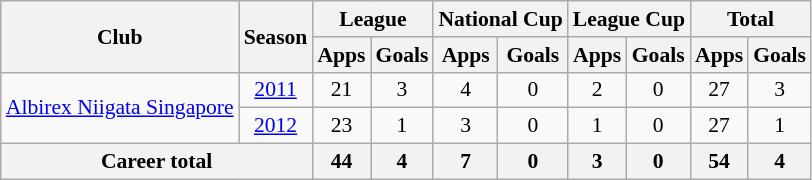<table class="wikitable" style="font-size:90%; text-align:center;">
<tr>
<th rowspan="2">Club</th>
<th rowspan="2">Season</th>
<th colspan="2">League</th>
<th colspan="2">National Cup</th>
<th colspan="2">League Cup</th>
<th colspan="2">Total</th>
</tr>
<tr>
<th>Apps</th>
<th>Goals</th>
<th>Apps</th>
<th>Goals</th>
<th>Apps</th>
<th>Goals</th>
<th>Apps</th>
<th>Goals</th>
</tr>
<tr>
<td rowspan="2"><a href='#'>Albirex Niigata Singapore</a></td>
<td><a href='#'>2011</a></td>
<td>21</td>
<td>3</td>
<td>4</td>
<td>0</td>
<td>2</td>
<td>0</td>
<td>27</td>
<td>3</td>
</tr>
<tr>
<td><a href='#'>2012</a></td>
<td>23</td>
<td>1</td>
<td>3</td>
<td>0</td>
<td>1</td>
<td>0</td>
<td>27</td>
<td>1</td>
</tr>
<tr>
<th colspan="2">Career total</th>
<th>44</th>
<th>4</th>
<th>7</th>
<th>0</th>
<th>3</th>
<th>0</th>
<th>54</th>
<th>4</th>
</tr>
</table>
